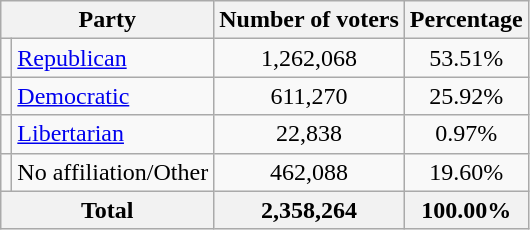<table class="wikitable">
<tr>
<th colspan="2">Party</th>
<th>Number of voters</th>
<th>Percentage</th>
</tr>
<tr>
<td></td>
<td><a href='#'>Republican</a></td>
<td style="text-align:center;">1,262,068</td>
<td style="text-align:center;">53.51%</td>
</tr>
<tr>
<td></td>
<td><a href='#'>Democratic</a></td>
<td style="text-align:center;">611,270</td>
<td style="text-align:center;">25.92%</td>
</tr>
<tr>
<td></td>
<td><a href='#'>Libertarian</a></td>
<td style="text-align:center;">22,838</td>
<td style="text-align:center;">0.97%</td>
</tr>
<tr>
<td></td>
<td>No affiliation/Other</td>
<td style="text-align:center;">462,088</td>
<td style="text-align:center;">19.60%</td>
</tr>
<tr>
<th colspan="2">Total</th>
<th style="text-align:center;">2,358,264</th>
<th style="text-align:center;">100.00%</th>
</tr>
</table>
